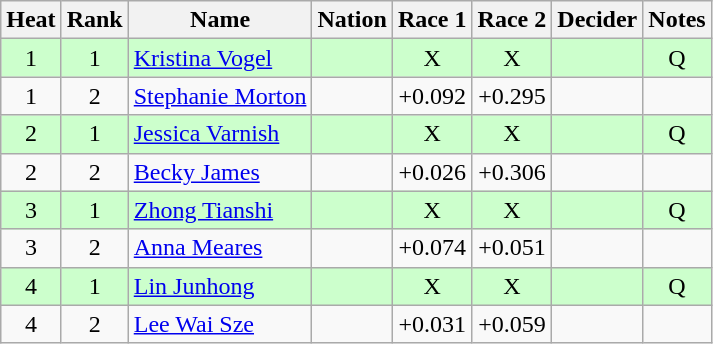<table class="wikitable sortable" style="text-align:center">
<tr>
<th>Heat</th>
<th>Rank</th>
<th>Name</th>
<th>Nation</th>
<th>Race 1</th>
<th>Race 2</th>
<th>Decider</th>
<th>Notes</th>
</tr>
<tr bgcolor=ccffcc>
<td>1</td>
<td>1</td>
<td align=left><a href='#'>Kristina Vogel</a></td>
<td align=left></td>
<td>X</td>
<td>X</td>
<td></td>
<td>Q</td>
</tr>
<tr>
<td>1</td>
<td>2</td>
<td align=left><a href='#'>Stephanie Morton</a></td>
<td align=left></td>
<td>+0.092</td>
<td>+0.295</td>
<td></td>
<td></td>
</tr>
<tr bgcolor=ccffcc>
<td>2</td>
<td>1</td>
<td align=left><a href='#'>Jessica Varnish</a></td>
<td align=left></td>
<td>X</td>
<td>X</td>
<td></td>
<td>Q</td>
</tr>
<tr>
<td>2</td>
<td>2</td>
<td align=left><a href='#'>Becky James</a></td>
<td align=left></td>
<td>+0.026</td>
<td>+0.306</td>
<td></td>
<td></td>
</tr>
<tr bgcolor=ccffcc>
<td>3</td>
<td>1</td>
<td align=left><a href='#'>Zhong Tianshi</a></td>
<td align=left></td>
<td>X</td>
<td>X</td>
<td></td>
<td>Q</td>
</tr>
<tr>
<td>3</td>
<td>2</td>
<td align=left><a href='#'>Anna Meares</a></td>
<td align=left></td>
<td>+0.074</td>
<td>+0.051</td>
<td></td>
<td></td>
</tr>
<tr bgcolor=ccffcc>
<td>4</td>
<td>1</td>
<td align=left><a href='#'>Lin Junhong</a></td>
<td align=left></td>
<td>X</td>
<td>X</td>
<td></td>
<td>Q</td>
</tr>
<tr>
<td>4</td>
<td>2</td>
<td align=left><a href='#'>Lee Wai Sze</a></td>
<td align=left></td>
<td>+0.031</td>
<td>+0.059</td>
<td></td>
<td></td>
</tr>
</table>
